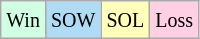<table class="wikitable">
<tr>
<td style="background-color: #d0ffe3;"><small>Win</small></td>
<td style="background-color: #AFDBF5;"><small>SOW</small></td>
<td style="background-color: #ffffbb;"><small>SOL</small></td>
<td style="background-color: #ffd0e3;"><small>Loss</small></td>
</tr>
</table>
